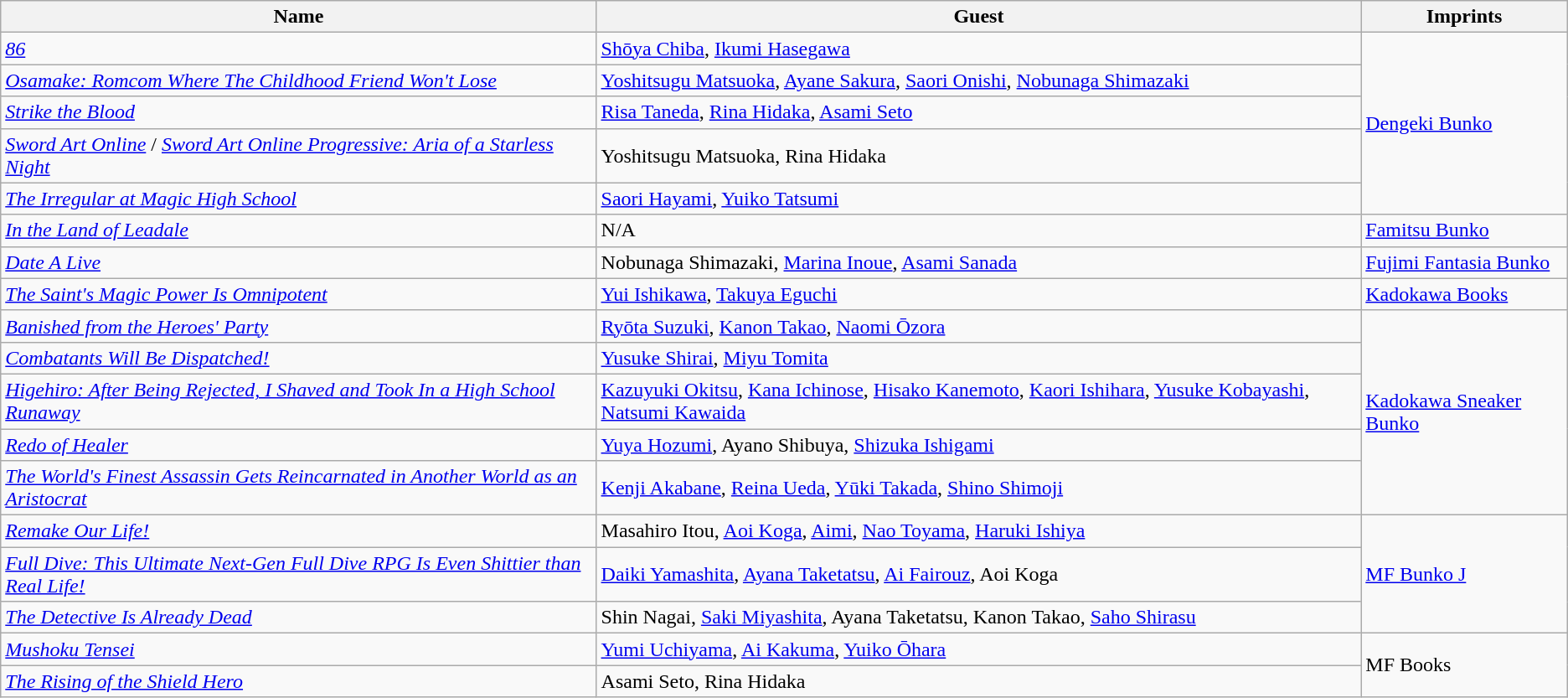<table class="wikitable">
<tr>
<th>Name</th>
<th>Guest</th>
<th>Imprints</th>
</tr>
<tr>
<td><em><a href='#'>86</a></em></td>
<td><a href='#'>Shōya Chiba</a>, <a href='#'>Ikumi Hasegawa</a></td>
<td rowspan="5"><a href='#'>Dengeki Bunko</a></td>
</tr>
<tr>
<td><em><a href='#'>Osamake: Romcom Where The Childhood Friend Won't Lose</a></em></td>
<td><a href='#'>Yoshitsugu Matsuoka</a>, <a href='#'>Ayane Sakura</a>, <a href='#'>Saori Onishi</a>, <a href='#'>Nobunaga Shimazaki</a></td>
</tr>
<tr>
<td><em><a href='#'>Strike the Blood</a></em></td>
<td><a href='#'>Risa Taneda</a>, <a href='#'>Rina Hidaka</a>, <a href='#'>Asami Seto</a></td>
</tr>
<tr>
<td><em><a href='#'>Sword Art Online</a></em> / <em><a href='#'>Sword Art Online Progressive: Aria of a Starless Night</a></em></td>
<td>Yoshitsugu Matsuoka, Rina Hidaka</td>
</tr>
<tr>
<td><em><a href='#'>The Irregular at Magic High School</a></em></td>
<td><a href='#'>Saori Hayami</a>, <a href='#'>Yuiko Tatsumi</a></td>
</tr>
<tr>
<td><em><a href='#'>In the Land of Leadale</a></em></td>
<td>N/A</td>
<td><a href='#'>Famitsu Bunko</a></td>
</tr>
<tr>
<td><em><a href='#'>Date A Live</a></em></td>
<td>Nobunaga Shimazaki, <a href='#'>Marina Inoue</a>, <a href='#'>Asami Sanada</a></td>
<td><a href='#'>Fujimi Fantasia Bunko</a></td>
</tr>
<tr>
<td><em><a href='#'>The Saint's Magic Power Is Omnipotent</a></em></td>
<td><a href='#'>Yui Ishikawa</a>, <a href='#'>Takuya Eguchi</a></td>
<td><a href='#'>Kadokawa Books</a></td>
</tr>
<tr>
<td><em><a href='#'>Banished from the Heroes' Party</a></em></td>
<td><a href='#'>Ryōta Suzuki</a>, <a href='#'>Kanon Takao</a>, <a href='#'>Naomi Ōzora</a></td>
<td rowspan="5"><a href='#'>Kadokawa Sneaker Bunko</a></td>
</tr>
<tr>
<td><em><a href='#'>Combatants Will Be Dispatched!</a></em></td>
<td><a href='#'>Yusuke Shirai</a>, <a href='#'>Miyu Tomita</a></td>
</tr>
<tr>
<td><em><a href='#'>Higehiro: After Being Rejected, I Shaved and Took In a High School Runaway</a></em></td>
<td><a href='#'>Kazuyuki Okitsu</a>, <a href='#'>Kana Ichinose</a>, <a href='#'>Hisako Kanemoto</a>, <a href='#'>Kaori Ishihara</a>, <a href='#'>Yusuke Kobayashi</a>, <a href='#'>Natsumi Kawaida</a></td>
</tr>
<tr>
<td><em><a href='#'>Redo of Healer</a></em></td>
<td><a href='#'>Yuya Hozumi</a>, Ayano Shibuya, <a href='#'>Shizuka Ishigami</a></td>
</tr>
<tr>
<td><em><a href='#'>The World's Finest Assassin Gets Reincarnated in Another World as an Aristocrat</a></em></td>
<td><a href='#'>Kenji Akabane</a>, <a href='#'>Reina Ueda</a>, <a href='#'>Yūki Takada</a>, <a href='#'>Shino Shimoji</a></td>
</tr>
<tr>
<td><em><a href='#'>Remake Our Life!</a></em></td>
<td>Masahiro Itou, <a href='#'>Aoi Koga</a>, <a href='#'>Aimi</a>, <a href='#'>Nao Toyama</a>, <a href='#'>Haruki Ishiya</a></td>
<td rowspan="3"><a href='#'>MF Bunko J</a></td>
</tr>
<tr>
<td><em><a href='#'>Full Dive: This Ultimate Next-Gen Full Dive RPG Is Even Shittier than Real Life!</a></em></td>
<td><a href='#'>Daiki Yamashita</a>, <a href='#'>Ayana Taketatsu</a>, <a href='#'>Ai Fairouz</a>, Aoi Koga</td>
</tr>
<tr>
<td><em><a href='#'>The Detective Is Already Dead</a></em></td>
<td>Shin Nagai, <a href='#'>Saki Miyashita</a>, Ayana Taketatsu, Kanon Takao, <a href='#'>Saho Shirasu</a></td>
</tr>
<tr>
<td><em><a href='#'>Mushoku Tensei</a></em></td>
<td><a href='#'>Yumi Uchiyama</a>, <a href='#'>Ai Kakuma</a>, <a href='#'>Yuiko Ōhara</a></td>
<td rowspan="2">MF Books</td>
</tr>
<tr>
<td><em><a href='#'>The Rising of the Shield Hero</a></em></td>
<td>Asami Seto, Rina Hidaka</td>
</tr>
</table>
